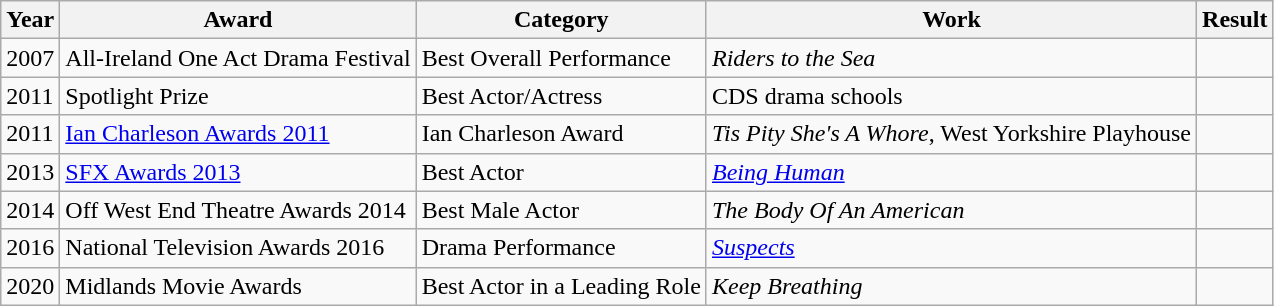<table class="wikitable sortable">
<tr>
<th>Year</th>
<th>Award</th>
<th>Category</th>
<th>Work</th>
<th>Result</th>
</tr>
<tr>
<td>2007</td>
<td>All-Ireland One Act Drama Festival</td>
<td>Best Overall Performance</td>
<td><em>Riders to the Sea</em></td>
<td></td>
</tr>
<tr>
<td>2011</td>
<td>Spotlight Prize</td>
<td>Best Actor/Actress</td>
<td>CDS drama schools</td>
<td></td>
</tr>
<tr>
<td>2011</td>
<td><a href='#'>Ian Charleson Awards 2011</a></td>
<td>Ian Charleson Award</td>
<td><em>Tis Pity She's A Whore</em>, West Yorkshire Playhouse</td>
<td></td>
</tr>
<tr>
<td>2013</td>
<td><a href='#'>SFX Awards 2013</a></td>
<td>Best Actor</td>
<td><em><a href='#'>Being Human</a></em></td>
<td></td>
</tr>
<tr>
<td>2014</td>
<td>Off West End Theatre Awards 2014</td>
<td>Best Male Actor</td>
<td><em>The Body Of An American</em></td>
<td></td>
</tr>
<tr>
<td>2016</td>
<td>National Television Awards 2016</td>
<td>Drama Performance</td>
<td><em><a href='#'>Suspects</a></em></td>
<td></td>
</tr>
<tr>
<td>2020</td>
<td>Midlands Movie Awards</td>
<td>Best Actor in a Leading Role</td>
<td><em>Keep Breathing</em></td>
<td></td>
</tr>
</table>
